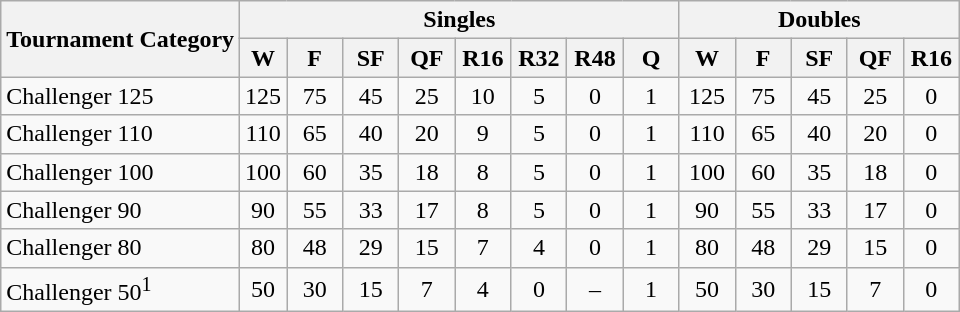<table class="wikitable" style=text-align:center;>
<tr>
<th rowspan=2 align=center>Tournament Category</th>
<th colspan=8 align=center>Singles</th>
<th colspan=5 align=center>Doubles</th>
</tr>
<tr>
<th !width=30>W</th>
<th width=30>F</th>
<th width=30>SF</th>
<th width=30>QF</th>
<th width=30>R16</th>
<th width=30>R32</th>
<th width=30>R48</th>
<th width=30>Q</th>
<th width=30>W</th>
<th width=30>F</th>
<th width=30>SF</th>
<th width=30>QF</th>
<th width=30>R16</th>
</tr>
<tr>
<td align=left>Challenger 125</td>
<td>125</td>
<td>75</td>
<td>45</td>
<td>25</td>
<td>10</td>
<td>5</td>
<td>0</td>
<td>1</td>
<td>125</td>
<td>75</td>
<td>45</td>
<td>25</td>
<td>0</td>
</tr>
<tr>
<td align=left>Challenger 110</td>
<td>110</td>
<td>65</td>
<td>40</td>
<td>20</td>
<td>9</td>
<td>5</td>
<td>0</td>
<td>1</td>
<td>110</td>
<td>65</td>
<td>40</td>
<td>20</td>
<td>0</td>
</tr>
<tr>
<td align=left>Challenger 100</td>
<td>100</td>
<td>60</td>
<td>35</td>
<td>18</td>
<td>8</td>
<td>5</td>
<td>0</td>
<td>1</td>
<td>100</td>
<td>60</td>
<td>35</td>
<td>18</td>
<td>0</td>
</tr>
<tr>
<td align=left>Challenger 90</td>
<td>90</td>
<td>55</td>
<td>33</td>
<td>17</td>
<td>8</td>
<td>5</td>
<td>0</td>
<td>1</td>
<td>90</td>
<td>55</td>
<td>33</td>
<td>17</td>
<td>0</td>
</tr>
<tr>
<td align=left>Challenger 80</td>
<td>80</td>
<td>48</td>
<td>29</td>
<td>15</td>
<td>7</td>
<td>4</td>
<td>0</td>
<td>1</td>
<td>80</td>
<td>48</td>
<td>29</td>
<td>15</td>
<td>0</td>
</tr>
<tr>
<td align=left>Challenger 50<sup>1</sup></td>
<td>50</td>
<td>30</td>
<td>15</td>
<td>7</td>
<td>4</td>
<td>0</td>
<td>–</td>
<td>1</td>
<td>50</td>
<td>30</td>
<td>15</td>
<td>7</td>
<td>0</td>
</tr>
</table>
